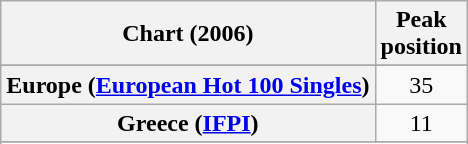<table class="wikitable sortable plainrowheaders" style="text-align:center">
<tr>
<th scope="col">Chart (2006)</th>
<th scope="col">Peak<br>position</th>
</tr>
<tr>
</tr>
<tr>
</tr>
<tr>
</tr>
<tr>
</tr>
<tr>
<th scope="row">Europe (<a href='#'>European Hot 100 Singles</a>)</th>
<td>35</td>
</tr>
<tr>
<th scope="row">Greece (<a href='#'>IFPI</a>)</th>
<td>11</td>
</tr>
<tr>
</tr>
<tr>
</tr>
<tr>
</tr>
<tr>
</tr>
<tr>
</tr>
<tr>
</tr>
<tr>
</tr>
</table>
